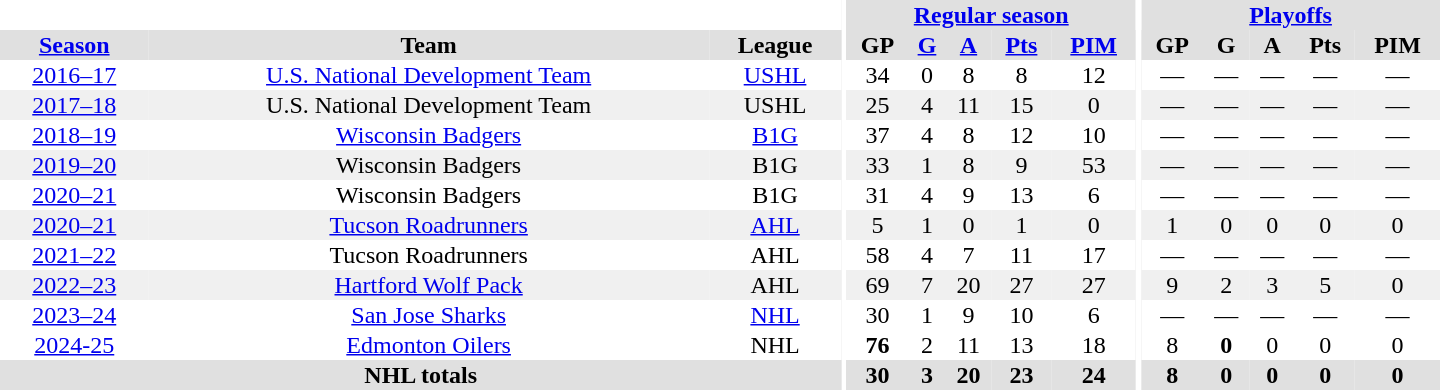<table border="0" cellpadding="1" cellspacing="0" style="text-align:center; width:60em">
<tr bgcolor="#e0e0e0">
<th colspan="3" bgcolor="#ffffff"></th>
<th rowspan="100" bgcolor="#ffffff"></th>
<th colspan="5"><a href='#'>Regular season</a></th>
<th rowspan="100" bgcolor="#ffffff"></th>
<th colspan="5"><a href='#'>Playoffs</a></th>
</tr>
<tr bgcolor="#e0e0e0">
<th><a href='#'>Season</a></th>
<th>Team</th>
<th>League</th>
<th>GP</th>
<th><a href='#'>G</a></th>
<th><a href='#'>A</a></th>
<th><a href='#'>Pts</a></th>
<th><a href='#'>PIM</a></th>
<th>GP</th>
<th>G</th>
<th>A</th>
<th>Pts</th>
<th>PIM</th>
</tr>
<tr ALIGN="center">
<td><a href='#'>2016–17</a></td>
<td><a href='#'>U.S. National Development Team</a></td>
<td><a href='#'>USHL</a></td>
<td>34</td>
<td>0</td>
<td>8</td>
<td>8</td>
<td>12</td>
<td>—</td>
<td>—</td>
<td>—</td>
<td>—</td>
<td>—</td>
</tr>
<tr ALIGN="center" bgcolor="#f0f0f0">
<td><a href='#'>2017–18</a></td>
<td>U.S. National Development Team</td>
<td>USHL</td>
<td>25</td>
<td>4</td>
<td>11</td>
<td>15</td>
<td>0</td>
<td>—</td>
<td>—</td>
<td>—</td>
<td>—</td>
<td>—</td>
</tr>
<tr ALIGN="center">
<td><a href='#'>2018–19</a></td>
<td><a href='#'>Wisconsin Badgers</a></td>
<td><a href='#'>B1G</a></td>
<td>37</td>
<td>4</td>
<td>8</td>
<td>12</td>
<td>10</td>
<td>—</td>
<td>—</td>
<td>—</td>
<td>—</td>
<td>—</td>
</tr>
<tr ALIGN="center" bgcolor="#f0f0f0">
<td><a href='#'>2019–20</a></td>
<td>Wisconsin Badgers</td>
<td>B1G</td>
<td>33</td>
<td>1</td>
<td>8</td>
<td>9</td>
<td>53</td>
<td>—</td>
<td>—</td>
<td>—</td>
<td>—</td>
<td>—</td>
</tr>
<tr ALIGN="center">
<td><a href='#'>2020–21</a></td>
<td>Wisconsin Badgers</td>
<td>B1G</td>
<td>31</td>
<td>4</td>
<td>9</td>
<td>13</td>
<td>6</td>
<td>—</td>
<td>—</td>
<td>—</td>
<td>—</td>
<td>—</td>
</tr>
<tr ALIGN="center" bgcolor="#f0f0f0">
<td><a href='#'>2020–21</a></td>
<td><a href='#'>Tucson Roadrunners</a></td>
<td><a href='#'>AHL</a></td>
<td>5</td>
<td>1</td>
<td>0</td>
<td>1</td>
<td>0</td>
<td>1</td>
<td>0</td>
<td>0</td>
<td>0</td>
<td>0</td>
</tr>
<tr ALIGN="center">
<td><a href='#'>2021–22</a></td>
<td>Tucson Roadrunners</td>
<td>AHL</td>
<td>58</td>
<td>4</td>
<td>7</td>
<td>11</td>
<td>17</td>
<td>—</td>
<td>—</td>
<td>—</td>
<td>—</td>
<td>—</td>
</tr>
<tr ALIGN="center" bgcolor="#f0f0f0">
<td><a href='#'>2022–23</a></td>
<td><a href='#'>Hartford Wolf Pack</a></td>
<td>AHL</td>
<td>69</td>
<td>7</td>
<td>20</td>
<td>27</td>
<td>27</td>
<td>9</td>
<td>2</td>
<td>3</td>
<td>5</td>
<td>0</td>
</tr>
<tr ALIGN="center">
<td><a href='#'>2023–24</a></td>
<td><a href='#'>San Jose Sharks</a></td>
<td><a href='#'>NHL</a></td>
<td>30</td>
<td>1</td>
<td>9</td>
<td>10</td>
<td>6</td>
<td>—</td>
<td>—</td>
<td>—</td>
<td>—</td>
<td>—</td>
</tr>
<tr align="center">
<td><a href='#'>2024-25</a></td>
<td><a href='#'>Edmonton Oilers</a></td>
<td>NHL</td>
<th>76</th>
<td>2</td>
<td>11</td>
<td>13</td>
<td>18</td>
<td>8</td>
<th>0</th>
<td>0</td>
<td>0</td>
<td>0</td>
</tr>
<tr bgcolor="#e0e0e0">
<th colspan="3">NHL totals</th>
<th>30</th>
<th>3</th>
<th>20</th>
<th>23</th>
<th>24</th>
<th>8</th>
<th>0</th>
<th>0</th>
<th>0</th>
<th>0</th>
</tr>
</table>
